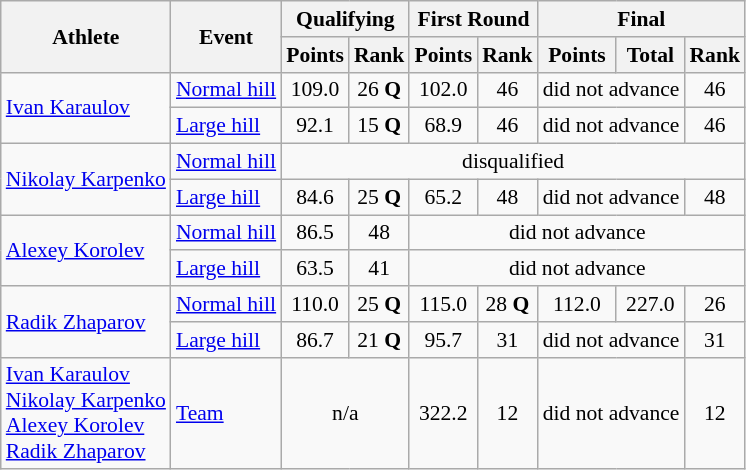<table class="wikitable" style="font-size:90%">
<tr>
<th rowspan="2">Athlete</th>
<th rowspan="2">Event</th>
<th colspan="2">Qualifying</th>
<th colspan="2">First Round</th>
<th colspan="3">Final</th>
</tr>
<tr>
<th>Points</th>
<th>Rank</th>
<th>Points</th>
<th>Rank</th>
<th>Points</th>
<th>Total</th>
<th>Rank</th>
</tr>
<tr>
<td rowspan=2><a href='#'>Ivan Karaulov</a></td>
<td><a href='#'>Normal hill</a></td>
<td align="center">109.0</td>
<td align="center">26 <strong>Q</strong></td>
<td align="center">102.0</td>
<td align="center">46</td>
<td colspan=2 align="center">did not advance</td>
<td align="center">46</td>
</tr>
<tr>
<td><a href='#'>Large hill</a></td>
<td align="center">92.1</td>
<td align="center">15 <strong>Q</strong></td>
<td align="center">68.9</td>
<td align="center">46</td>
<td colspan=2 align="center">did not advance</td>
<td align="center">46</td>
</tr>
<tr>
<td rowspan=2><a href='#'>Nikolay Karpenko</a></td>
<td><a href='#'>Normal hill</a></td>
<td colspan=7 align="center">disqualified</td>
</tr>
<tr>
<td><a href='#'>Large hill</a></td>
<td align="center">84.6</td>
<td align="center">25 <strong>Q</strong></td>
<td align="center">65.2</td>
<td align="center">48</td>
<td colspan=2 align="center">did not advance</td>
<td align="center">48</td>
</tr>
<tr>
<td rowspan=2><a href='#'>Alexey Korolev</a></td>
<td><a href='#'>Normal hill</a></td>
<td align="center">86.5</td>
<td align="center">48</td>
<td colspan=5 align="center">did not advance</td>
</tr>
<tr>
<td><a href='#'>Large hill</a></td>
<td align="center">63.5</td>
<td align="center">41</td>
<td colspan=5 align="center">did not advance</td>
</tr>
<tr>
<td rowspan=2><a href='#'>Radik Zhaparov</a></td>
<td><a href='#'>Normal hill</a></td>
<td align="center">110.0</td>
<td align="center">25 <strong>Q</strong></td>
<td align="center">115.0</td>
<td align="center">28 <strong>Q</strong></td>
<td align="center">112.0</td>
<td align="center">227.0</td>
<td align="center">26</td>
</tr>
<tr>
<td><a href='#'>Large hill</a></td>
<td align="center">86.7</td>
<td align="center">21 <strong>Q</strong></td>
<td align="center">95.7</td>
<td align="center">31</td>
<td colspan=2 align="center">did not advance</td>
<td align="center">31</td>
</tr>
<tr>
<td><a href='#'>Ivan Karaulov</a><br><a href='#'>Nikolay Karpenko</a><br><a href='#'>Alexey Korolev</a><br><a href='#'>Radik Zhaparov</a></td>
<td><a href='#'>Team</a></td>
<td colspan=2 align="center">n/a</td>
<td align="center">322.2</td>
<td align="center">12</td>
<td colspan=2 align="center">did not advance</td>
<td align="center">12</td>
</tr>
</table>
